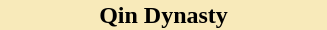<table style="float:right; width:222px; margin:0 0 1em 1em;">
<tr>
<th style="color:#black; background:#f8eaba; font-size:100%; text-align:center;">Qin Dynasty</th>
</tr>
<tr>
<td></td>
</tr>
</table>
